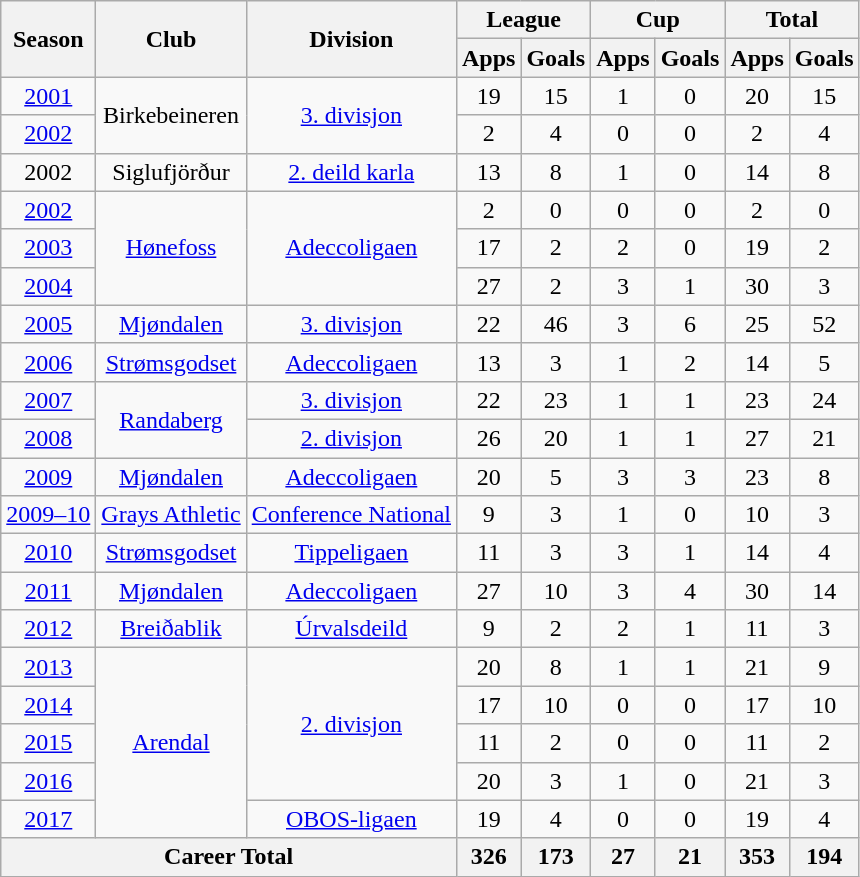<table class="wikitable" style="text-align: center;">
<tr>
<th rowspan="2">Season</th>
<th rowspan="2">Club</th>
<th rowspan="2">Division</th>
<th colspan="2">League</th>
<th colspan="2">Cup</th>
<th colspan="2">Total</th>
</tr>
<tr>
<th>Apps</th>
<th>Goals</th>
<th>Apps</th>
<th>Goals</th>
<th>Apps</th>
<th>Goals</th>
</tr>
<tr>
<td><a href='#'>2001</a></td>
<td rowspan="2" valign="center">Birkebeineren</td>
<td rowspan="2" valign="center"><a href='#'>3. divisjon</a></td>
<td>19</td>
<td>15</td>
<td>1</td>
<td>0</td>
<td>20</td>
<td>15</td>
</tr>
<tr>
<td><a href='#'>2002</a></td>
<td>2</td>
<td>4</td>
<td>0</td>
<td>0</td>
<td>2</td>
<td>4</td>
</tr>
<tr>
<td>2002</td>
<td rowspan="1" valign="center">Siglufjörður</td>
<td rowspan="1" valign="center"><a href='#'>2. deild karla</a></td>
<td>13</td>
<td>8</td>
<td>1</td>
<td>0</td>
<td>14</td>
<td>8</td>
</tr>
<tr>
<td><a href='#'>2002</a></td>
<td rowspan="3" valign="center"><a href='#'>Hønefoss</a></td>
<td rowspan="3" valign="center"><a href='#'>Adeccoligaen</a></td>
<td>2</td>
<td>0</td>
<td>0</td>
<td>0</td>
<td>2</td>
<td>0</td>
</tr>
<tr>
<td><a href='#'>2003</a></td>
<td>17</td>
<td>2</td>
<td>2</td>
<td>0</td>
<td>19</td>
<td>2</td>
</tr>
<tr>
<td><a href='#'>2004</a></td>
<td>27</td>
<td>2</td>
<td>3</td>
<td>1</td>
<td>30</td>
<td>3</td>
</tr>
<tr>
<td><a href='#'>2005</a></td>
<td rowspan="1" valign="center"><a href='#'>Mjøndalen</a></td>
<td rowspan="1" valign="center"><a href='#'>3. divisjon</a></td>
<td>22</td>
<td>46</td>
<td>3</td>
<td>6</td>
<td>25</td>
<td>52</td>
</tr>
<tr>
<td><a href='#'>2006</a></td>
<td rowspan="1" valign="center"><a href='#'>Strømsgodset</a></td>
<td rowspan="1" valign="center"><a href='#'>Adeccoligaen</a></td>
<td>13</td>
<td>3</td>
<td>1</td>
<td>2</td>
<td>14</td>
<td>5</td>
</tr>
<tr>
<td><a href='#'>2007</a></td>
<td rowspan="2" valign="center"><a href='#'>Randaberg</a></td>
<td rowspan="1" valign="center"><a href='#'>3. divisjon</a></td>
<td>22</td>
<td>23</td>
<td>1</td>
<td>1</td>
<td>23</td>
<td>24</td>
</tr>
<tr>
<td><a href='#'>2008</a></td>
<td rowspan="1" valign="center"><a href='#'>2. divisjon</a></td>
<td>26</td>
<td>20</td>
<td>1</td>
<td>1</td>
<td>27</td>
<td>21</td>
</tr>
<tr>
<td><a href='#'>2009</a></td>
<td rowspan="1" valign="center"><a href='#'>Mjøndalen</a></td>
<td rowspan="1" valign="center"><a href='#'>Adeccoligaen</a></td>
<td>20</td>
<td>5</td>
<td>3</td>
<td>3</td>
<td>23</td>
<td>8</td>
</tr>
<tr>
<td><a href='#'>2009–10</a></td>
<td rowspan="1" valign="center"><a href='#'>Grays Athletic</a></td>
<td rowspan="1" valign="center"><a href='#'>Conference National</a></td>
<td>9</td>
<td>3</td>
<td>1</td>
<td>0</td>
<td>10</td>
<td>3</td>
</tr>
<tr>
<td><a href='#'>2010</a></td>
<td rowspan="1" valign="center"><a href='#'>Strømsgodset</a></td>
<td rowspan="1" valign="center"><a href='#'>Tippeligaen</a></td>
<td>11</td>
<td>3</td>
<td>3</td>
<td>1</td>
<td>14</td>
<td>4</td>
</tr>
<tr>
<td><a href='#'>2011</a></td>
<td rowspan="1" valign="center"><a href='#'>Mjøndalen</a></td>
<td rowspan="1" valign="center"><a href='#'>Adeccoligaen</a></td>
<td>27</td>
<td>10</td>
<td>3</td>
<td>4</td>
<td>30</td>
<td>14</td>
</tr>
<tr>
<td><a href='#'>2012</a></td>
<td rowspan="1" valign="center"><a href='#'>Breiðablik</a></td>
<td rowspan="1" valign="center"><a href='#'>Úrvalsdeild</a></td>
<td>9</td>
<td>2</td>
<td>2</td>
<td>1</td>
<td>11</td>
<td>3</td>
</tr>
<tr>
<td><a href='#'>2013</a></td>
<td rowspan="5" valign="center"><a href='#'>Arendal</a></td>
<td rowspan="4" valign="center"><a href='#'>2. divisjon</a></td>
<td>20</td>
<td>8</td>
<td>1</td>
<td>1</td>
<td>21</td>
<td>9</td>
</tr>
<tr>
<td><a href='#'>2014</a></td>
<td>17</td>
<td>10</td>
<td>0</td>
<td>0</td>
<td>17</td>
<td>10</td>
</tr>
<tr>
<td><a href='#'>2015</a></td>
<td>11</td>
<td>2</td>
<td>0</td>
<td>0</td>
<td>11</td>
<td>2</td>
</tr>
<tr>
<td><a href='#'>2016</a></td>
<td>20</td>
<td>3</td>
<td>1</td>
<td>0</td>
<td>21</td>
<td>3</td>
</tr>
<tr>
<td><a href='#'>2017</a></td>
<td rowspan="1" valign="center"><a href='#'>OBOS-ligaen</a></td>
<td>19</td>
<td>4</td>
<td>0</td>
<td>0</td>
<td>19</td>
<td>4</td>
</tr>
<tr>
<th colspan="3">Career Total</th>
<th>326</th>
<th>173</th>
<th>27</th>
<th>21</th>
<th>353</th>
<th>194</th>
</tr>
</table>
